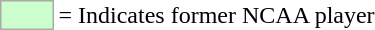<table>
<tr>
<td style="background-color:#CCFFCC; border:1px solid #aaaaaa; width:2em;"></td>
<td>= Indicates former NCAA player</td>
</tr>
</table>
